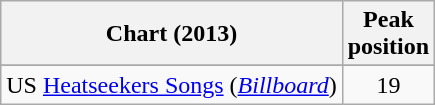<table class="wikitable">
<tr>
<th>Chart (2013)</th>
<th>Peak<br>position</th>
</tr>
<tr>
</tr>
<tr>
</tr>
<tr>
<td align="left">US <a href='#'>Heatseekers Songs</a> (<em><a href='#'>Billboard</a></em>)</td>
<td style="text-align:center;">19</td>
</tr>
</table>
